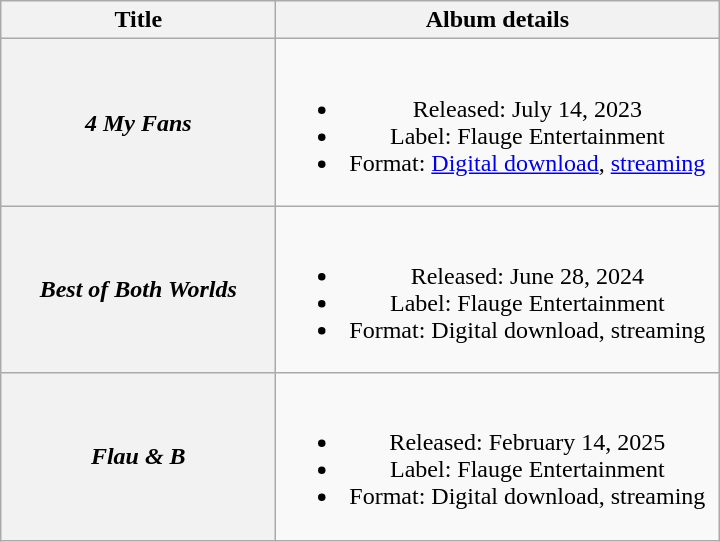<table class="wikitable plainrowheaders" style="text-align:center;">
<tr>
<th scope="col" style="width:11em;">Title</th>
<th scope="col" style="width:18em;">Album details</th>
</tr>
<tr>
<th scope="row"><em>4 My Fans</em></th>
<td><br><ul><li>Released: July 14, 2023</li><li>Label: Flauge Entertainment</li><li>Format: <a href='#'>Digital download</a>, <a href='#'>streaming</a></li></ul></td>
</tr>
<tr>
<th scope="row"><em>Best of Both Worlds</em></th>
<td><br><ul><li>Released: June 28, 2024</li><li>Label: Flauge Entertainment</li><li>Format: Digital download, streaming</li></ul></td>
</tr>
<tr>
<th scope="row"><em>Flau & B</em></th>
<td><br><ul><li>Released: February 14, 2025</li><li>Label: Flauge Entertainment</li><li>Format: Digital download, streaming</li></ul></td>
</tr>
</table>
